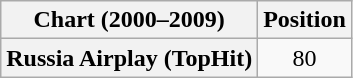<table class="wikitable plainrowheaders" style="text-align:center">
<tr>
<th scope="col">Chart (2000–2009)</th>
<th scope="col">Position</th>
</tr>
<tr>
<th scope="row">Russia Airplay (TopHit)</th>
<td>80</td>
</tr>
</table>
